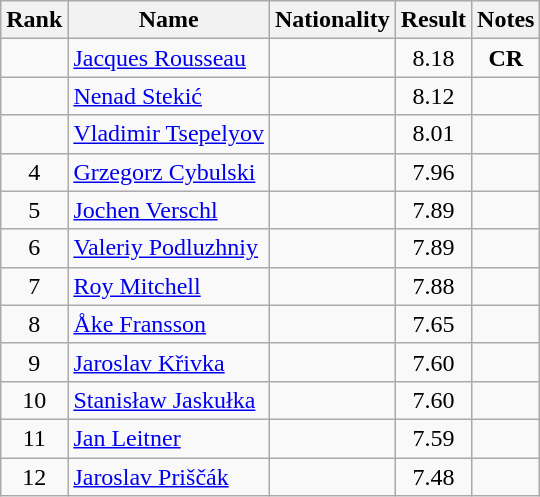<table class="wikitable sortable" style="text-align:center">
<tr>
<th>Rank</th>
<th>Name</th>
<th>Nationality</th>
<th>Result</th>
<th>Notes</th>
</tr>
<tr>
<td></td>
<td align=left><a href='#'>Jacques Rousseau</a></td>
<td align=left></td>
<td>8.18</td>
<td><strong>CR</strong></td>
</tr>
<tr>
<td></td>
<td align=left><a href='#'>Nenad Stekić</a></td>
<td align=left></td>
<td>8.12</td>
<td></td>
</tr>
<tr>
<td></td>
<td align=left><a href='#'>Vladimir Tsepelyov</a></td>
<td align=left></td>
<td>8.01</td>
<td></td>
</tr>
<tr>
<td>4</td>
<td align=left><a href='#'>Grzegorz Cybulski</a></td>
<td align=left></td>
<td>7.96</td>
<td></td>
</tr>
<tr>
<td>5</td>
<td align=left><a href='#'>Jochen Verschl</a></td>
<td align=left></td>
<td>7.89</td>
<td></td>
</tr>
<tr>
<td>6</td>
<td align=left><a href='#'>Valeriy Podluzhniy</a></td>
<td align=left></td>
<td>7.89</td>
<td></td>
</tr>
<tr>
<td>7</td>
<td align=left><a href='#'>Roy Mitchell</a></td>
<td align=left></td>
<td>7.88</td>
<td></td>
</tr>
<tr>
<td>8</td>
<td align=left><a href='#'>Åke Fransson</a></td>
<td align=left></td>
<td>7.65</td>
<td></td>
</tr>
<tr>
<td>9</td>
<td align=left><a href='#'>Jaroslav Křivka</a></td>
<td align=left></td>
<td>7.60</td>
<td></td>
</tr>
<tr>
<td>10</td>
<td align=left><a href='#'>Stanisław Jaskułka</a></td>
<td align=left></td>
<td>7.60</td>
<td></td>
</tr>
<tr>
<td>11</td>
<td align=left><a href='#'>Jan Leitner</a></td>
<td align=left></td>
<td>7.59</td>
<td></td>
</tr>
<tr>
<td>12</td>
<td align=left><a href='#'>Jaroslav Priščák</a></td>
<td align=left></td>
<td>7.48</td>
<td></td>
</tr>
</table>
